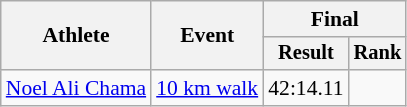<table class="wikitable" style="font-size:90%">
<tr>
<th rowspan=2>Athlete</th>
<th rowspan=2>Event</th>
<th colspan=2>Final</th>
</tr>
<tr style="font-size:95%">
<th>Result</th>
<th>Rank</th>
</tr>
<tr align=center>
<td align=left><a href='#'>Noel Ali Chama</a></td>
<td align=left><a href='#'>10 km walk</a></td>
<td>42:14.11</td>
<td></td>
</tr>
</table>
